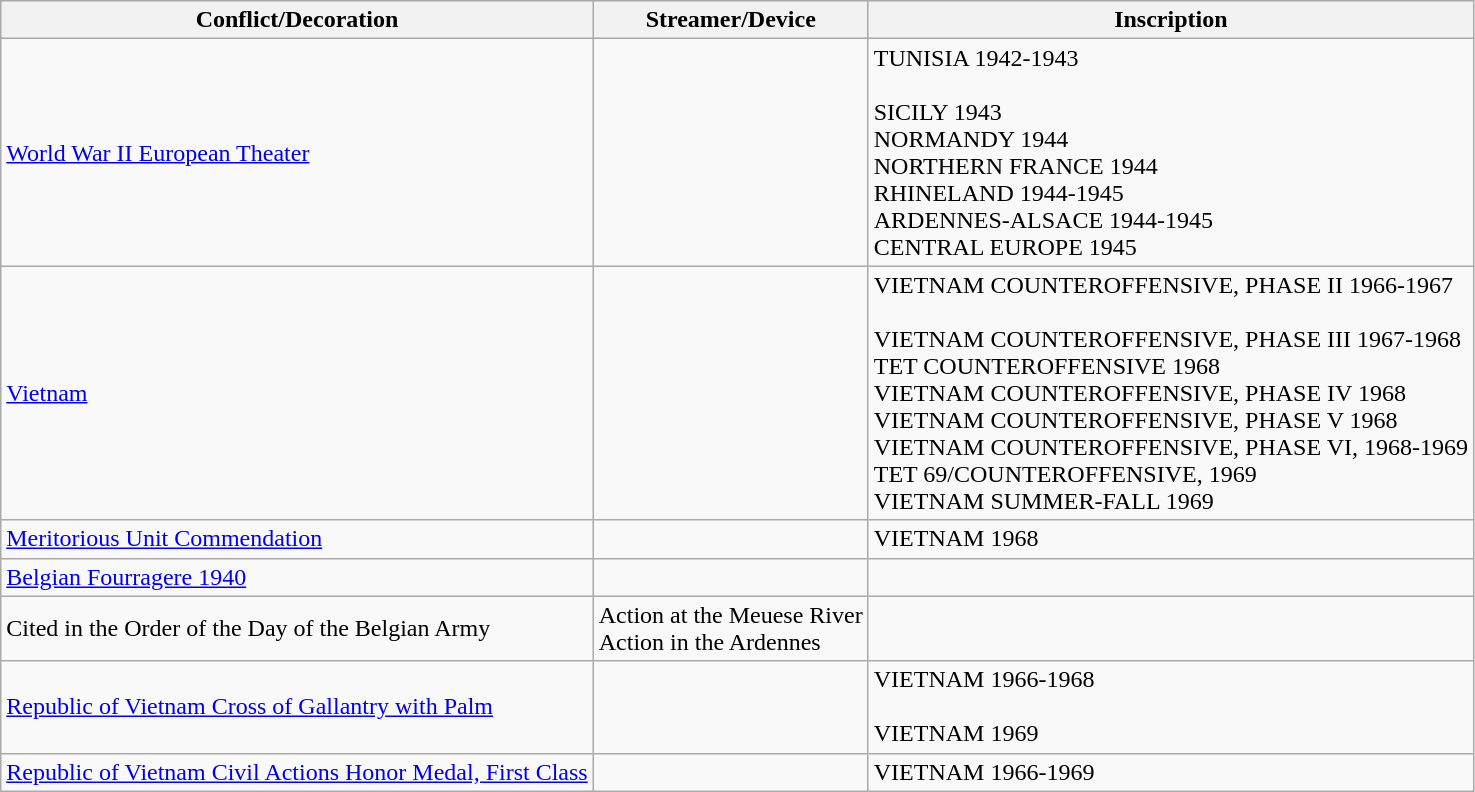<table class="wikitable">
<tr style="background:#efefef;">
<th>Conflict/Decoration</th>
<th>Streamer/Device</th>
<th>Inscription</th>
</tr>
<tr>
<td><a href='#'>World War II European Theater</a></td>
<td><br><br>
<br>
<br>
<br>
<br>
<br>
</td>
<td>TUNISIA 1942-1943<br><br>SICILY 1943<br>
NORMANDY 1944<br>
NORTHERN FRANCE 1944<br>
RHINELAND 1944-1945<br>
ARDENNES-ALSACE 1944-1945<br>
CENTRAL EUROPE 1945<br></td>
</tr>
<tr>
<td><a href='#'>Vietnam</a></td>
<td><br><br><br>
<br>
<br>
<br>
<br>
<br>
<br></td>
<td>VIETNAM COUNTEROFFENSIVE, PHASE II 1966-1967<br><br>VIETNAM COUNTEROFFENSIVE, PHASE III 1967-1968<br>
TET COUNTEROFFENSIVE 1968<br>
VIETNAM COUNTEROFFENSIVE, PHASE IV 1968<br>
VIETNAM COUNTEROFFENSIVE, PHASE V 1968<br>
VIETNAM COUNTEROFFENSIVE, PHASE VI, 1968-1969<br>
TET 69/COUNTEROFFENSIVE, 1969<br>
VIETNAM SUMMER-FALL 1969<br></td>
</tr>
<tr>
<td><a href='#'>Meritorious Unit Commendation</a></td>
<td><br></td>
<td>VIETNAM 1968<br></td>
</tr>
<tr>
<td><a href='#'>Belgian Fourragere 1940</a></td>
<td></td>
<td></td>
</tr>
<tr>
<td>Cited in the Order of the Day of the Belgian Army</td>
<td>Action at the Meuese River<br>Action in the Ardennes</td>
<td></td>
</tr>
<tr>
<td><a href='#'>Republic of Vietnam Cross of Gallantry with Palm</a><br></td>
<td><br><br><br></td>
<td>VIETNAM 1966-1968<br><br>VIETNAM 1969<br></td>
</tr>
<tr>
<td><a href='#'>Republic of Vietnam Civil Actions Honor Medal, First Class</a></td>
<td></td>
<td>VIETNAM 1966-1969</td>
</tr>
</table>
